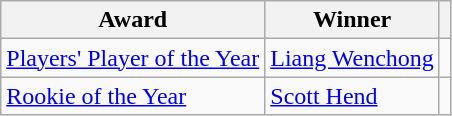<table class="wikitable">
<tr>
<th>Award</th>
<th>Winner</th>
<th></th>
</tr>
<tr>
<td><a href='#'>Players' Player of the Year</a></td>
<td> <a href='#'>Liang Wenchong</a></td>
<td></td>
</tr>
<tr>
<td><a href='#'>Rookie of the Year</a></td>
<td> <a href='#'>Scott Hend</a></td>
<td></td>
</tr>
</table>
